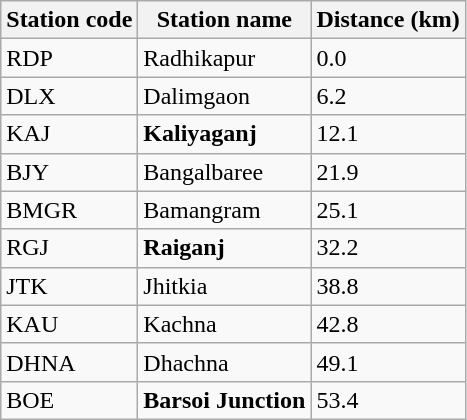<table class="wikitable">
<tr>
<th>Station code</th>
<th>Station name</th>
<th>Distance (km)</th>
</tr>
<tr>
<td>RDP</td>
<td>Radhikapur</td>
<td>0.0</td>
</tr>
<tr>
<td>DLX</td>
<td>Dalimgaon</td>
<td>6.2</td>
</tr>
<tr>
<td>KAJ</td>
<td><strong>Kaliyaganj</strong></td>
<td>12.1</td>
</tr>
<tr>
<td>BJY</td>
<td>Bangalbaree</td>
<td>21.9</td>
</tr>
<tr>
<td>BMGR</td>
<td>Bamangram</td>
<td>25.1</td>
</tr>
<tr>
<td>RGJ</td>
<td><strong>Raiganj</strong></td>
<td>32.2</td>
</tr>
<tr>
<td>JTK</td>
<td>Jhitkia</td>
<td>38.8</td>
</tr>
<tr>
<td>KAU</td>
<td>Kachna</td>
<td>42.8</td>
</tr>
<tr>
<td>DHNA</td>
<td>Dhachna</td>
<td>49.1</td>
</tr>
<tr>
<td>BOE</td>
<td><strong>Barsoi Junction</strong></td>
<td>53.4</td>
</tr>
</table>
